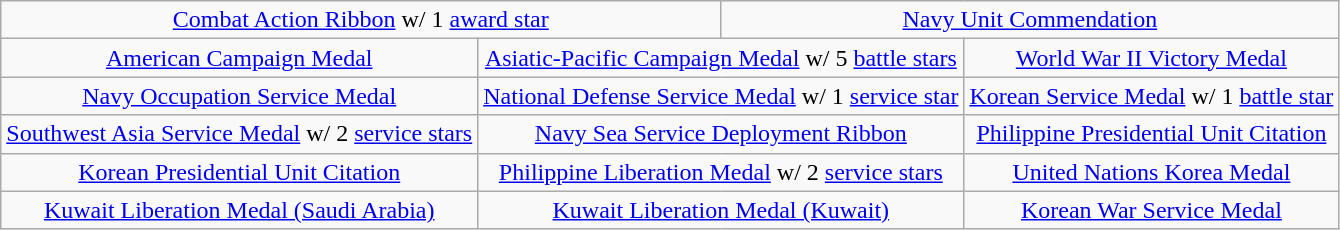<table class="wikitable">
<tr>
<td colspan=3 align=center><a href='#'>Combat Action Ribbon</a> w/ 1 <a href='#'>award star</a></td>
<td colspan=3 align=center><a href='#'>Navy Unit Commendation</a></td>
</tr>
<tr>
<td colspan=2 align=center><a href='#'>American Campaign Medal</a></td>
<td colspan=2 align=center><a href='#'>Asiatic-Pacific Campaign Medal</a> w/ 5 <a href='#'>battle stars</a></td>
<td colspan=2 align=center><a href='#'>World War II Victory Medal</a></td>
</tr>
<tr>
<td colspan=2 align=center><a href='#'>Navy Occupation Service Medal</a></td>
<td colspan=2 align=center><a href='#'>National Defense Service Medal</a> w/ 1 <a href='#'>service star</a></td>
<td colspan=2 align=center><a href='#'>Korean Service Medal</a> w/ 1 <a href='#'>battle star</a></td>
</tr>
<tr>
<td colspan=2 align=center><a href='#'>Southwest Asia Service Medal</a> w/ 2 <a href='#'>service stars</a></td>
<td colspan=2 align=center><a href='#'>Navy Sea Service Deployment Ribbon</a></td>
<td colspan=2 align=center><a href='#'>Philippine Presidential Unit Citation</a></td>
</tr>
<tr>
<td colspan=2 align=center><a href='#'>Korean Presidential Unit Citation</a></td>
<td colspan=2 align=center><a href='#'>Philippine Liberation Medal</a> w/ 2 <a href='#'>service stars</a></td>
<td colspan=2 align=center><a href='#'>United Nations Korea Medal</a></td>
</tr>
<tr>
<td colspan=2 align=center><a href='#'>Kuwait Liberation Medal (Saudi Arabia)</a></td>
<td colspan=2 align=center><a href='#'>Kuwait Liberation Medal (Kuwait)</a></td>
<td colspan=2 align=center><a href='#'>Korean War Service Medal</a></td>
</tr>
</table>
